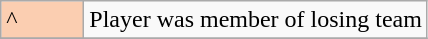<table class="wikitable">
<tr>
<td style="background-color:#FBCEB1; width:3em">^</td>
<td>Player was member of losing team</td>
</tr>
<tr>
</tr>
</table>
